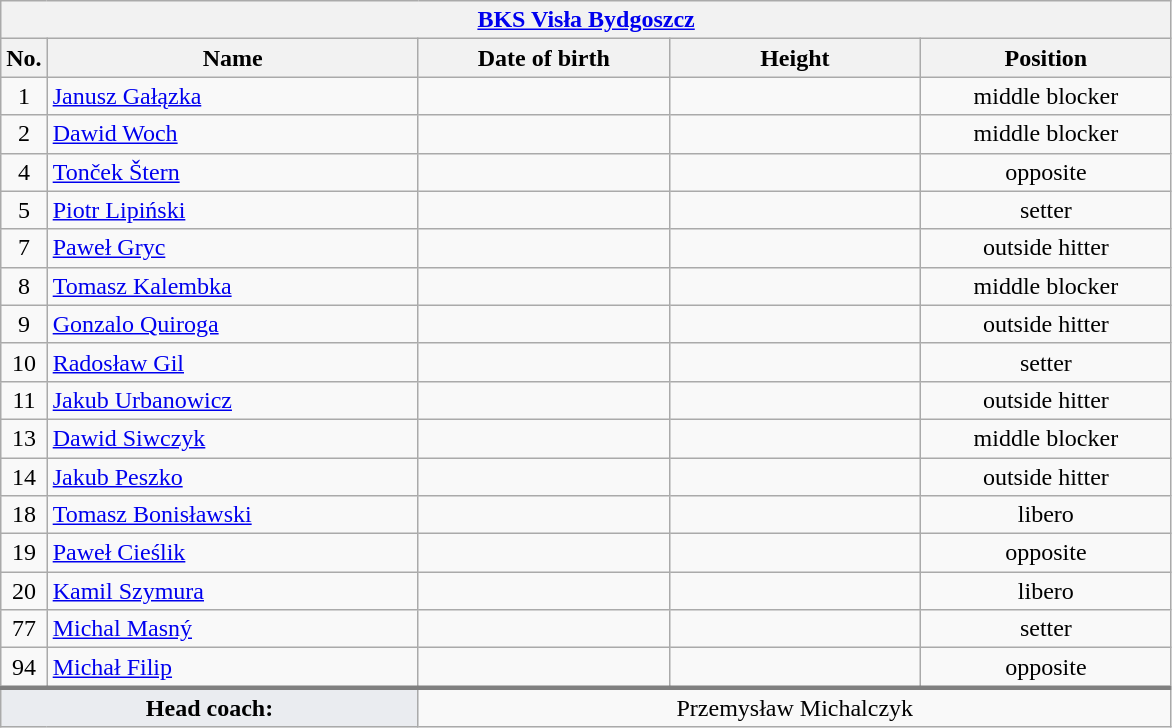<table class="wikitable collapsible collapsed" style="font-size:100%; text-align:center">
<tr>
<th colspan=5 style="width:30em"><a href='#'>BKS Visła Bydgoszcz</a></th>
</tr>
<tr>
<th>No.</th>
<th style="width:15em">Name</th>
<th style="width:10em">Date of birth</th>
<th style="width:10em">Height</th>
<th style="width:10em">Position</th>
</tr>
<tr>
<td>1</td>
<td align=left> <a href='#'>Janusz Gałązka</a></td>
<td align=right></td>
<td></td>
<td>middle blocker</td>
</tr>
<tr>
<td>2</td>
<td align=left> <a href='#'>Dawid Woch</a></td>
<td align=right></td>
<td></td>
<td>middle blocker</td>
</tr>
<tr>
<td>4</td>
<td align=left> <a href='#'>Tonček Štern</a></td>
<td align=right></td>
<td></td>
<td>opposite</td>
</tr>
<tr>
<td>5</td>
<td align=left> <a href='#'>Piotr Lipiński</a></td>
<td align=right></td>
<td></td>
<td>setter</td>
</tr>
<tr>
<td>7</td>
<td align=left> <a href='#'>Paweł Gryc</a></td>
<td align=right></td>
<td></td>
<td>outside hitter</td>
</tr>
<tr>
<td>8</td>
<td align=left> <a href='#'>Tomasz Kalembka</a></td>
<td align=right></td>
<td></td>
<td>middle blocker</td>
</tr>
<tr>
<td>9</td>
<td align=left> <a href='#'>Gonzalo Quiroga</a></td>
<td align=right></td>
<td></td>
<td>outside hitter</td>
</tr>
<tr>
<td>10</td>
<td align=left> <a href='#'>Radosław Gil</a></td>
<td align=right></td>
<td></td>
<td>setter</td>
</tr>
<tr>
<td>11</td>
<td align=left> <a href='#'>Jakub Urbanowicz</a></td>
<td align=right></td>
<td></td>
<td>outside hitter</td>
</tr>
<tr>
<td>13</td>
<td align=left> <a href='#'>Dawid Siwczyk</a></td>
<td align=right></td>
<td></td>
<td>middle blocker</td>
</tr>
<tr>
<td>14</td>
<td align=left> <a href='#'>Jakub Peszko</a></td>
<td align=right></td>
<td></td>
<td>outside hitter</td>
</tr>
<tr>
<td>18</td>
<td align=left> <a href='#'>Tomasz Bonisławski</a></td>
<td align=right></td>
<td></td>
<td>libero</td>
</tr>
<tr>
<td>19</td>
<td align=left> <a href='#'>Paweł Cieślik</a></td>
<td align=right></td>
<td></td>
<td>opposite</td>
</tr>
<tr>
<td>20</td>
<td align=left> <a href='#'>Kamil Szymura</a></td>
<td align=right></td>
<td></td>
<td>libero</td>
</tr>
<tr>
<td>77</td>
<td align=left> <a href='#'>Michal Masný</a></td>
<td align=right></td>
<td></td>
<td>setter</td>
</tr>
<tr>
<td>94</td>
<td align=left> <a href='#'>Michał Filip</a></td>
<td align=right></td>
<td></td>
<td>opposite</td>
</tr>
<tr style="border-top: 3px solid grey">
<td colspan=2 style="background:#EAECF0"><strong>Head coach:</strong></td>
<td colspan=3> Przemysław Michalczyk</td>
</tr>
</table>
